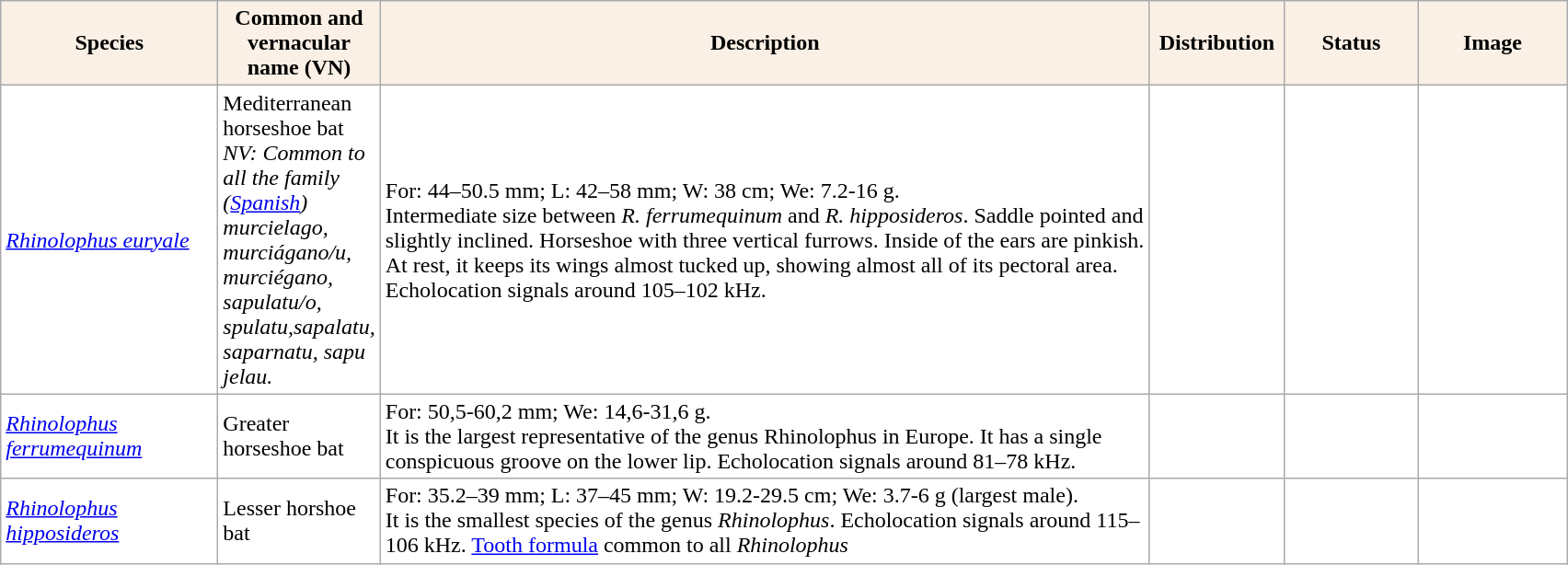<table class="sortable wikitable" border="0" style="background:#ffffff" align="top">
<tr>
<th scope="col" style="background-color:Linen; color:Black" width="150">Species</th>
<th scope="col" style="background-color:Linen; color:Black" width="100">Common and vernacular name (VN)</th>
<th scope="col" style="background:Linen; color:Black" width="550">Description</th>
<th scope="col" style="background-color:Linen; color:Black" width="90">Distribution</th>
<th scope="col" style="background-color:Linen; color:Black" width="90">Status</th>
<th scope="col" style="background:Linen; color:Black" width="100">Image</th>
</tr>
<tr>
<td style="background:#ffffff"><em><a href='#'>Rhinolophus euryale</a></em></td>
<td>Mediterranean horseshoe bat<br><em>NV: Common to all the family</em><br><em>(<a href='#'>Spanish</a>) murcielago, murciágano/u, murciégano, sapulatu/o, spulatu,</em><em>sapalatu, saparnatu,</em> <em>sapu jelau.</em></td>
<td>For: 44–50.5 mm; L: 42–58 mm; W: 38 cm; We: 7.2-16 g.<br>Intermediate size between <em>R. ferrumequinum</em> and <em>R. hipposideros</em>. Saddle pointed and slightly inclined. Horseshoe with three vertical furrows. Inside of the ears are pinkish. At rest, it keeps its wings almost tucked up, showing almost all of its pectoral area. Echolocation signals around 105–102 kHz.</td>
<td></td>
<td></td>
<td></td>
</tr>
<tr>
<td><em><a href='#'>Rhinolophus ferrumequinum</a></em></td>
<td>Greater horseshoe bat</td>
<td>For: 50,5-60,2 mm; We: 14,6-31,6 g.<br>It is the largest representative of the genus Rhinolophus in Europe. It has a single conspicuous groove on the lower lip. Echolocation signals around 81–78 kHz.</td>
<td></td>
<td></td>
<td></td>
</tr>
<tr>
<td><em><a href='#'>Rhinolophus hipposideros</a></em></td>
<td>Lesser horshoe bat</td>
<td>For: 35.2–39 mm; L: 37–45 mm; W: 19.2-29.5 cm; We: 3.7-6 g (largest male).<br>It is the smallest species of the genus <em>Rhinolophus</em>. Echolocation signals around 115–106 kHz. <a href='#'>Tooth formula</a> common to all <em>Rhinolophus</em></td>
<td></td>
<td></td>
<td></td>
</tr>
</table>
